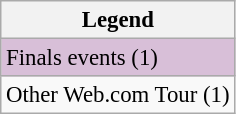<table class="wikitable" style="font-size:95%;">
<tr>
<th>Legend</th>
</tr>
<tr style="background:#D8BFD8;">
<td>Finals events (1)</td>
</tr>
<tr>
<td>Other Web.com Tour (1)</td>
</tr>
</table>
